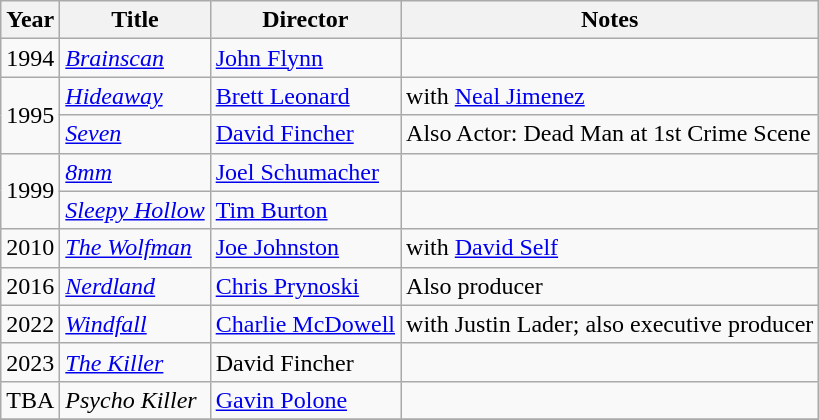<table class="wikitable plainrowheaders">
<tr>
<th>Year</th>
<th>Title</th>
<th>Director</th>
<th>Notes</th>
</tr>
<tr>
<td>1994</td>
<td><em><a href='#'>Brainscan</a></em></td>
<td><a href='#'>John Flynn</a></td>
<td></td>
</tr>
<tr>
<td rowspan=2>1995</td>
<td><em><a href='#'>Hideaway</a></em></td>
<td><a href='#'>Brett Leonard</a></td>
<td>with <a href='#'>Neal Jimenez</a></td>
</tr>
<tr>
<td><em><a href='#'>Seven</a></em></td>
<td><a href='#'>David Fincher</a></td>
<td>Also Actor: Dead Man at 1st Crime Scene</td>
</tr>
<tr>
<td rowspan=2>1999</td>
<td><em><a href='#'>8mm</a></em></td>
<td><a href='#'>Joel Schumacher</a></td>
<td></td>
</tr>
<tr>
<td><em><a href='#'>Sleepy Hollow</a></em></td>
<td><a href='#'>Tim Burton</a></td>
<td></td>
</tr>
<tr>
<td>2010</td>
<td><em><a href='#'>The Wolfman</a></em></td>
<td><a href='#'>Joe Johnston</a></td>
<td>with <a href='#'>David Self</a></td>
</tr>
<tr>
<td>2016</td>
<td><em><a href='#'>Nerdland</a></em></td>
<td><a href='#'>Chris Prynoski</a></td>
<td>Also producer</td>
</tr>
<tr>
<td>2022</td>
<td><em><a href='#'>Windfall</a></em></td>
<td><a href='#'>Charlie McDowell</a></td>
<td>with Justin Lader; also executive producer</td>
</tr>
<tr>
<td>2023</td>
<td><em><a href='#'>The Killer</a></em></td>
<td>David Fincher</td>
<td></td>
</tr>
<tr>
<td>TBA</td>
<td><em>Psycho Killer</em></td>
<td><a href='#'>Gavin Polone</a></td>
<td></td>
</tr>
<tr>
</tr>
</table>
